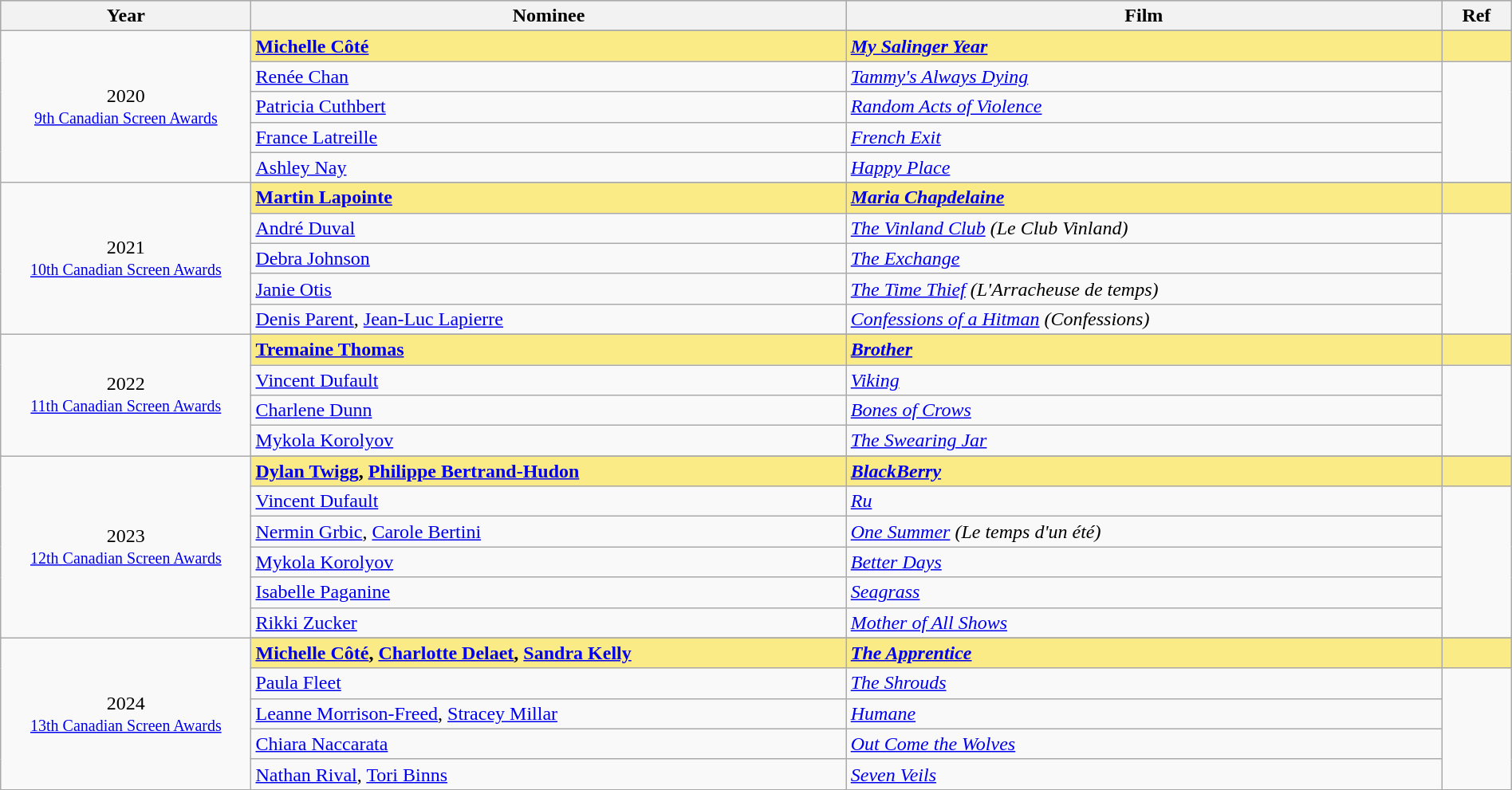<table class="wikitable" style="width:100%;">
<tr style="background:#bebebe;">
<th style="width:8%;">Year</th>
<th style="width:19%;">Nominee</th>
<th style="width:19%;">Film</th>
<th style="width:2%;">Ref</th>
</tr>
<tr>
<td rowspan="6" align="center">2020 <br> <small><a href='#'>9th Canadian Screen Awards</a></small></td>
</tr>
<tr style="background:#FAEB86;">
<td><strong><a href='#'>Michelle Côté</a></strong></td>
<td><strong><em><a href='#'>My Salinger Year</a></em></strong></td>
<td></td>
</tr>
<tr>
<td><a href='#'>Renée Chan</a></td>
<td><em><a href='#'>Tammy's Always Dying</a></em></td>
<td rowspan=4></td>
</tr>
<tr>
<td><a href='#'>Patricia Cuthbert</a></td>
<td><em><a href='#'>Random Acts of Violence</a></em></td>
</tr>
<tr>
<td><a href='#'>France Latreille</a></td>
<td><em><a href='#'>French Exit</a></em></td>
</tr>
<tr>
<td><a href='#'>Ashley Nay</a></td>
<td><em><a href='#'>Happy Place</a></em></td>
</tr>
<tr>
<td rowspan="6" align="center">2021 <br> <small><a href='#'>10th Canadian Screen Awards</a></small></td>
</tr>
<tr style="background:#FAEB86;">
<td><strong><a href='#'>Martin Lapointe</a></strong></td>
<td><strong><em><a href='#'>Maria Chapdelaine</a></em></strong></td>
<td></td>
</tr>
<tr>
<td><a href='#'>André Duval</a></td>
<td><em><a href='#'>The Vinland Club</a> (Le Club Vinland)</em></td>
<td rowspan=4></td>
</tr>
<tr>
<td><a href='#'>Debra Johnson</a></td>
<td><em><a href='#'>The Exchange</a></em></td>
</tr>
<tr>
<td><a href='#'>Janie Otis</a></td>
<td><em><a href='#'>The Time Thief</a> (L'Arracheuse de temps)</em></td>
</tr>
<tr>
<td><a href='#'>Denis Parent</a>, <a href='#'>Jean-Luc Lapierre</a></td>
<td><em><a href='#'>Confessions of a Hitman</a> (Confessions)</em></td>
</tr>
<tr>
<td rowspan="5" align="center">2022 <br> <small><a href='#'>11th Canadian Screen Awards</a></small></td>
</tr>
<tr style="background:#FAEB86;">
<td><strong><a href='#'>Tremaine Thomas</a></strong></td>
<td><strong><em><a href='#'>Brother</a></em></strong></td>
<td></td>
</tr>
<tr>
<td><a href='#'>Vincent Dufault</a></td>
<td><em><a href='#'>Viking</a></em></td>
<td rowspan=3></td>
</tr>
<tr>
<td><a href='#'>Charlene Dunn</a></td>
<td><em><a href='#'>Bones of Crows</a></em></td>
</tr>
<tr>
<td><a href='#'>Mykola Korolyov</a></td>
<td><em><a href='#'>The Swearing Jar</a></em></td>
</tr>
<tr>
<td rowspan="7" align="center">2023 <br> <small><a href='#'>12th Canadian Screen Awards</a></small></td>
</tr>
<tr style="background:#FAEB86;">
<td><strong><a href='#'>Dylan Twigg</a>, <a href='#'>Philippe Bertrand-Hudon</a></strong></td>
<td><strong><em><a href='#'>BlackBerry</a></em></strong></td>
<td></td>
</tr>
<tr>
<td><a href='#'>Vincent Dufault</a></td>
<td><em><a href='#'>Ru</a></em></td>
<td rowspan=5></td>
</tr>
<tr>
<td><a href='#'>Nermin Grbic</a>, <a href='#'>Carole Bertini</a></td>
<td><em><a href='#'>One Summer</a> (Le temps d'un été)</em></td>
</tr>
<tr>
<td><a href='#'>Mykola Korolyov</a></td>
<td><em><a href='#'>Better Days</a></em></td>
</tr>
<tr>
<td><a href='#'>Isabelle Paganine</a></td>
<td><em><a href='#'>Seagrass</a></em></td>
</tr>
<tr>
<td><a href='#'>Rikki Zucker</a></td>
<td><em><a href='#'>Mother of All Shows</a></em></td>
</tr>
<tr>
<td rowspan="6" align="center">2024 <br> <small><a href='#'>13th Canadian Screen Awards</a></small></td>
</tr>
<tr style="background:#FAEB86;">
<td><strong><a href='#'>Michelle Côté</a>, <a href='#'>Charlotte Delaet</a>, <a href='#'>Sandra Kelly</a></strong></td>
<td><strong><em><a href='#'>The Apprentice</a></em></strong></td>
<td></td>
</tr>
<tr>
<td><a href='#'>Paula Fleet</a></td>
<td><em><a href='#'>The Shrouds</a></em></td>
<td rowspan=4></td>
</tr>
<tr>
<td><a href='#'>Leanne Morrison-Freed</a>, <a href='#'>Stracey Millar</a></td>
<td><em><a href='#'>Humane</a></em></td>
</tr>
<tr>
<td><a href='#'>Chiara Naccarata</a></td>
<td><em><a href='#'>Out Come the Wolves</a></em></td>
</tr>
<tr>
<td><a href='#'>Nathan Rival</a>, <a href='#'>Tori Binns</a></td>
<td><em><a href='#'>Seven Veils</a></em></td>
</tr>
</table>
